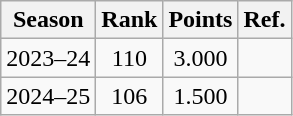<table class="wikitable plainrowheaders sortable" style="text-align:center">
<tr>
<th>Season</th>
<th>Rank</th>
<th>Points</th>
<th>Ref.</th>
</tr>
<tr>
<td>2023–24</td>
<td>110 </td>
<td>3.000</td>
<td></td>
</tr>
<tr>
<td>2024–25</td>
<td>106 </td>
<td>1.500</td>
<td></td>
</tr>
</table>
